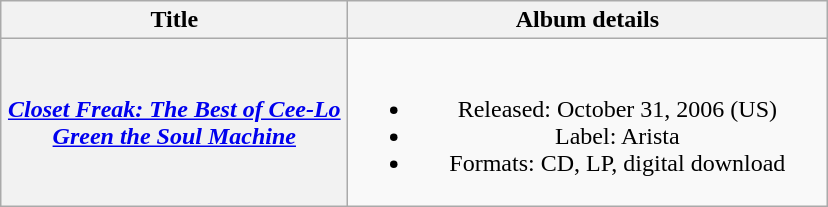<table class="wikitable plainrowheaders" style="text-align:center;" border="1">
<tr>
<th scope="col" style="width:14em;">Title</th>
<th scope="col" style="width:19.5em;">Album details</th>
</tr>
<tr>
<th scope="row"><em><a href='#'>Closet Freak: The Best of Cee-Lo Green the Soul Machine</a></em></th>
<td><br><ul><li>Released: October 31, 2006 <span>(US)</span></li><li>Label: Arista</li><li>Formats: CD, LP, digital download</li></ul></td>
</tr>
</table>
